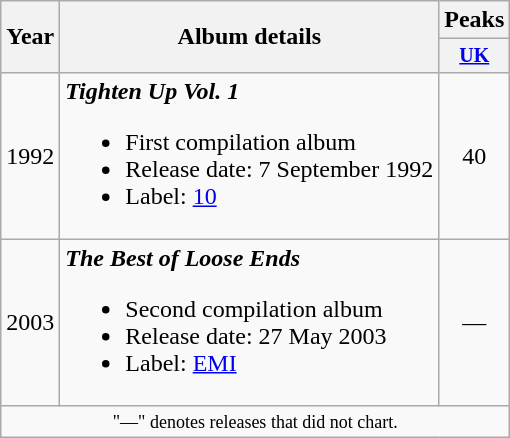<table class="wikitable" style="text-align:center;">
<tr>
<th rowspan="2">Year</th>
<th rowspan="2">Album details</th>
<th colspan="1">Peaks</th>
</tr>
<tr style="font-size:smaller;">
<th width="35"><a href='#'>UK</a><br></th>
</tr>
<tr>
<td rowspan="1">1992</td>
<td align="left"><strong><em>Tighten Up Vol. 1</em></strong><br><ul><li>First compilation album</li><li>Release date: 7 September 1992</li><li>Label: <a href='#'>10</a></li></ul></td>
<td>40</td>
</tr>
<tr>
<td rowspan="1">2003</td>
<td align="left"><strong><em>The Best of Loose Ends</em></strong><br><ul><li>Second compilation album</li><li>Release date: 27 May 2003</li><li>Label: <a href='#'>EMI</a></li></ul></td>
<td>—</td>
</tr>
<tr>
<td colspan="3" style="text-align:center; font-size:9pt;">"—" denotes releases that did not chart.</td>
</tr>
</table>
